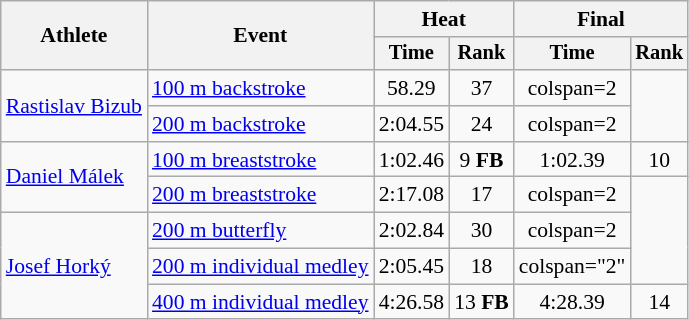<table class="wikitable" style="font-size:90%;">
<tr>
<th rowspan=2>Athlete</th>
<th rowspan=2>Event</th>
<th colspan=2>Heat</th>
<th colspan=2>Final</th>
</tr>
<tr style="font-size:95%">
<th>Time</th>
<th>Rank</th>
<th>Time</th>
<th>Rank</th>
</tr>
<tr align="center">
<td align="left" rowspan=2><a href='#'>Rastislav Bizub</a></td>
<td align="left"><a href='#'>100 m backstroke</a></td>
<td>58.29</td>
<td>37</td>
<td>colspan=2 </td>
</tr>
<tr align="center">
<td align="left"><a href='#'>200 m backstroke</a></td>
<td>2:04.55</td>
<td>24</td>
<td>colspan=2 </td>
</tr>
<tr align="center">
<td align="left" rowspan=2><a href='#'>Daniel Málek</a></td>
<td align="left"><a href='#'>100 m breaststroke</a></td>
<td>1:02.46</td>
<td>9 <strong>FB</strong></td>
<td>1:02.39 <strong></strong></td>
<td>10</td>
</tr>
<tr align="center">
<td align="left"><a href='#'>200 m breaststroke</a></td>
<td>2:17.08</td>
<td>17</td>
<td>colspan=2 </td>
</tr>
<tr align="center">
<td align="left" rowspan=3><a href='#'>Josef Horký</a></td>
<td align="left"><a href='#'>200 m butterfly</a></td>
<td>2:02.84</td>
<td>30</td>
<td>colspan=2 </td>
</tr>
<tr align="center">
<td align="left"><a href='#'>200 m individual medley</a></td>
<td>2:05.45</td>
<td>18</td>
<td>colspan="2" </td>
</tr>
<tr align="center">
<td align="left"><a href='#'>400 m individual medley</a></td>
<td>4:26.58 <strong></strong></td>
<td>13 <strong>FB</strong></td>
<td>4:28.39</td>
<td>14</td>
</tr>
</table>
